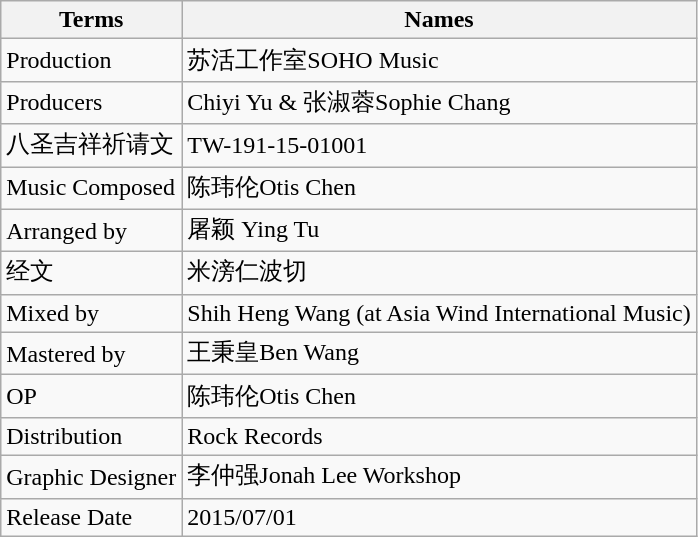<table class="wikitable">
<tr>
<th>Terms</th>
<th>Names</th>
</tr>
<tr>
<td>Production</td>
<td>苏活工作室SOHO Music</td>
</tr>
<tr>
<td>Producers</td>
<td>Chiyi Yu & 张淑蓉Sophie Chang</td>
</tr>
<tr>
<td>八圣吉祥祈请文</td>
<td>TW-191-15-01001</td>
</tr>
<tr>
<td>Music Composed</td>
<td>陈玮伦Otis Chen</td>
</tr>
<tr>
<td>Arranged by</td>
<td>屠颖 Ying Tu</td>
</tr>
<tr>
<td>经文</td>
<td>米滂仁波切</td>
</tr>
<tr>
<td>Mixed by</td>
<td>Shih Heng Wang (at Asia Wind International Music)</td>
</tr>
<tr>
<td>Mastered by</td>
<td>王秉皇Ben Wang</td>
</tr>
<tr>
<td>OP</td>
<td>陈玮伦Otis Chen</td>
</tr>
<tr>
<td>Distribution</td>
<td>Rock Records</td>
</tr>
<tr>
<td>Graphic Designer</td>
<td>李仲强Jonah Lee Workshop</td>
</tr>
<tr>
<td>Release Date</td>
<td>2015/07/01</td>
</tr>
</table>
